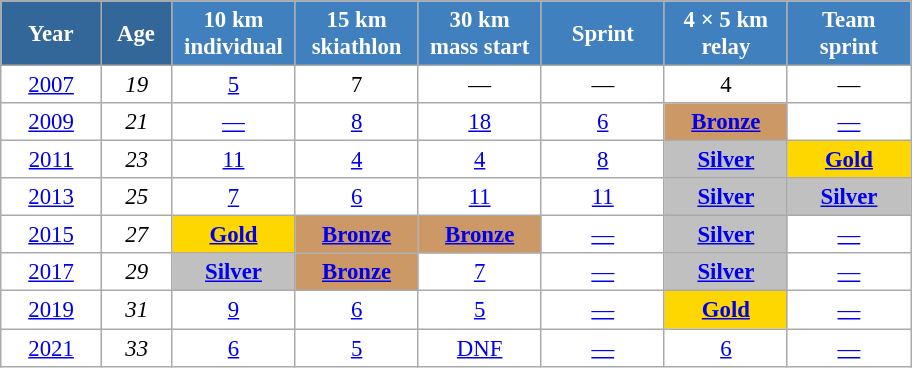<table class="wikitable" style="font-size:95%; text-align:center; border:grey solid 1px; border-collapse:collapse; background:#ffffff;">
<tr>
<th style="background-color:#369; color:white; width:60px;"> Year </th>
<th style="background-color:#369; color:white; width:40px;"> Age </th>
<th style="background-color:#4180be; color:white; width:75px;"> 10 km <br> individual </th>
<th style="background-color:#4180be; color:white; width:75px;"> 15 km <br> skiathlon </th>
<th style="background-color:#4180be; color:white; width:75px;"> 30 km <br> mass start </th>
<th style="background-color:#4180be; color:white; width:75px;"> Sprint </th>
<th style="background-color:#4180be; color:white; width:75px;"> 4 × 5 km <br> relay </th>
<th style="background-color:#4180be; color:white; width:75px;"> Team <br> sprint </th>
</tr>
<tr>
<td><a href='#'>2007</a></td>
<td><em>19</em></td>
<td><a href='#'>5</a></td>
<td>7</td>
<td>—</td>
<td>—</td>
<td>4</td>
<td>—</td>
</tr>
<tr>
<td><a href='#'>2009</a></td>
<td><em>21</em></td>
<td><a href='#'>—</a></td>
<td><a href='#'>8</a></td>
<td><a href='#'>18</a></td>
<td><a href='#'>6</a></td>
<td style="background:#c96;"><a href='#'><strong>Bronze</strong></a></td>
<td><a href='#'>—</a></td>
</tr>
<tr>
<td><a href='#'>2011</a></td>
<td><em>23</em></td>
<td><a href='#'>11</a></td>
<td><a href='#'>4</a></td>
<td><a href='#'>4</a></td>
<td><a href='#'>8</a></td>
<td style="background:silver;"><a href='#'><strong>Silver</strong></a></td>
<td style="background:gold;"><a href='#'><strong>Gold</strong></a></td>
</tr>
<tr>
<td><a href='#'>2013</a></td>
<td><em>25</em></td>
<td><a href='#'>7</a></td>
<td><a href='#'>6</a></td>
<td><a href='#'>11</a></td>
<td><a href='#'>11</a></td>
<td style="background:silver;"><a href='#'><strong>Silver</strong></a></td>
<td style="background:silver;"><a href='#'><strong>Silver</strong></a></td>
</tr>
<tr>
<td><a href='#'>2015</a></td>
<td><em>27</em></td>
<td style="background:gold;"><a href='#'><strong>Gold</strong></a></td>
<td style="background:#c96;"><a href='#'><strong>Bronze</strong></a></td>
<td style="background:#c96;"><a href='#'><strong>Bronze</strong></a></td>
<td><a href='#'>—</a></td>
<td style="background:silver;"><a href='#'><strong>Silver</strong></a></td>
<td><a href='#'>—</a></td>
</tr>
<tr>
<td><a href='#'>2017</a></td>
<td><em>29</em></td>
<td style="background:silver;"><a href='#'><strong>Silver</strong></a></td>
<td style="background:#c96;"><a href='#'><strong>Bronze</strong></a></td>
<td><a href='#'>7</a></td>
<td><a href='#'>—</a></td>
<td style="background:silver;"><a href='#'><strong>Silver</strong></a></td>
<td><a href='#'>—</a></td>
</tr>
<tr>
<td><a href='#'>2019</a></td>
<td><em>31</em></td>
<td><a href='#'>9</a></td>
<td><a href='#'>6</a></td>
<td><a href='#'>5</a></td>
<td><a href='#'>—</a></td>
<td style="background:gold;"><a href='#'><strong>Gold</strong></a></td>
<td><a href='#'>—</a></td>
</tr>
<tr>
<td><a href='#'>2021</a></td>
<td><em>33</em></td>
<td><a href='#'>6</a></td>
<td><a href='#'>5</a></td>
<td><a href='#'>DNF</a></td>
<td><a href='#'>—</a></td>
<td><a href='#'>6</a></td>
<td><a href='#'>—</a></td>
</tr>
</table>
